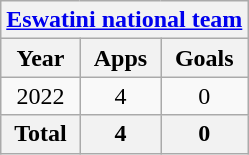<table class="wikitable" style="text-align:center">
<tr>
<th colspan=3><a href='#'>Eswatini national team</a></th>
</tr>
<tr>
<th>Year</th>
<th>Apps</th>
<th>Goals</th>
</tr>
<tr>
<td>2022</td>
<td>4</td>
<td>0</td>
</tr>
<tr>
<th>Total</th>
<th>4</th>
<th>0</th>
</tr>
</table>
